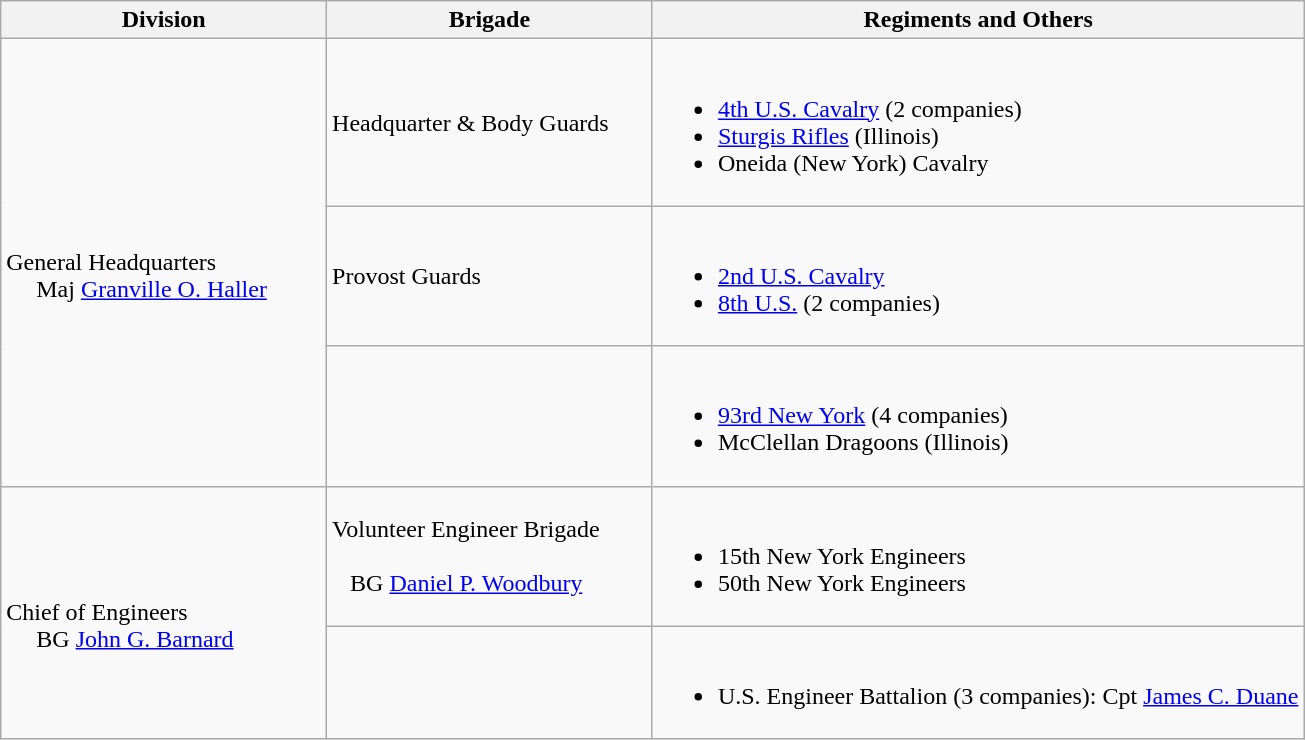<table class="wikitable">
<tr>
<th style="width:25%;">Division</th>
<th style="width:25%;">Brigade</th>
<th>Regiments and Others</th>
</tr>
<tr>
<td rowspan=3><br>General Headquarters
<br>    
Maj <a href='#'>Granville O. Haller</a></td>
<td>Headquarter & Body Guards</td>
<td><br><ul><li><a href='#'>4th U.S. Cavalry</a> (2 companies)</li><li><a href='#'>Sturgis Rifles</a> (Illinois)</li><li>Oneida (New York) Cavalry</li></ul></td>
</tr>
<tr>
<td>Provost Guards</td>
<td><br><ul><li><a href='#'>2nd U.S. Cavalry</a></li><li><a href='#'>8th U.S.</a> (2 companies)</li></ul></td>
</tr>
<tr>
<td></td>
<td><br><ul><li><a href='#'>93rd New York</a> (4 companies)</li><li>McClellan Dragoons (Illinois)</li></ul></td>
</tr>
<tr>
<td rowspan=2><br>Chief of Engineers
<br>    
BG <a href='#'>John G. Barnard</a></td>
<td>Volunteer Engineer Brigade<br><br>  
BG <a href='#'>Daniel P. Woodbury</a></td>
<td><br><ul><li>15th New York Engineers</li><li>50th New York Engineers</li></ul></td>
</tr>
<tr>
<td></td>
<td><br><ul><li>U.S. Engineer Battalion (3 companies): Cpt <a href='#'>James C. Duane</a></li></ul></td>
</tr>
</table>
